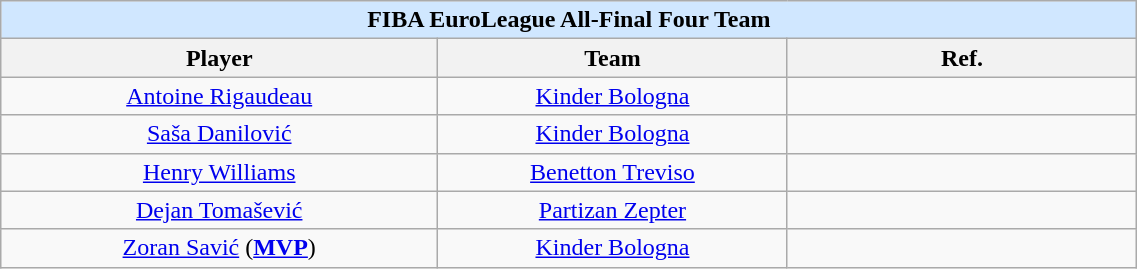<table class="wikitable" style="text-align: center;" width="60%">
<tr>
<td colspan=4 bgcolor="#D0E7FF"><strong>FIBA EuroLeague All-Final Four Team</strong></td>
</tr>
<tr>
<th width=25%>Player</th>
<th width=20%>Team</th>
<th width=20%>Ref.</th>
</tr>
<tr>
<td align="center"> <a href='#'>Antoine Rigaudeau</a></td>
<td><a href='#'>Kinder Bologna</a></td>
<td></td>
</tr>
<tr>
<td align="center"> <a href='#'>Saša Danilović</a></td>
<td><a href='#'>Kinder Bologna</a></td>
<td></td>
</tr>
<tr>
<td align="center"> <a href='#'>Henry Williams</a></td>
<td><a href='#'>Benetton Treviso</a></td>
<td></td>
</tr>
<tr>
<td align="center"> <a href='#'>Dejan Tomašević</a></td>
<td><a href='#'>Partizan Zepter</a></td>
<td></td>
</tr>
<tr>
<td align="center"> <a href='#'>Zoran Savić</a> (<strong><a href='#'>MVP</a></strong>)</td>
<td><a href='#'>Kinder Bologna</a></td>
<td></td>
</tr>
</table>
